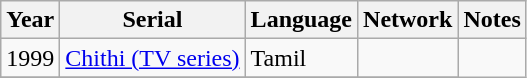<table class="wikitable sortable">
<tr>
<th scope="col">Year</th>
<th scope="col">Serial</th>
<th scope="col">Language</th>
<th scope="col">Network</th>
<th class="unsortable" scope="col">Notes</th>
</tr>
<tr>
<td>1999</td>
<td><a href='#'>Chithi (TV series)</a></td>
<td>Tamil</td>
<td></td>
</tr>
<tr>
</tr>
</table>
